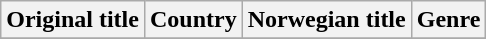<table class="wikitable">
<tr>
<th>Original title</th>
<th>Country</th>
<th>Norwegian title</th>
<th>Genre</th>
</tr>
<tr>
</tr>
</table>
